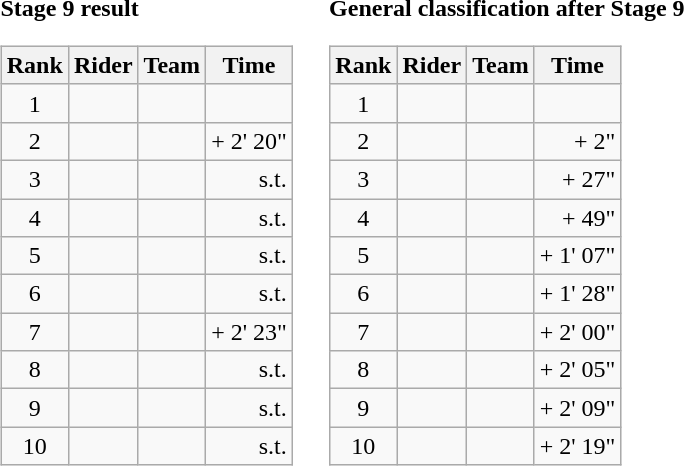<table>
<tr>
<td><strong>Stage 9 result</strong><br><table class="wikitable">
<tr>
<th scope="col">Rank</th>
<th scope="col">Rider</th>
<th scope="col">Team</th>
<th scope="col">Time</th>
</tr>
<tr>
<td style="text-align:center;">1</td>
<td></td>
<td></td>
<td style="text-align:right;"></td>
</tr>
<tr>
<td style="text-align:center;">2</td>
<td></td>
<td></td>
<td style="text-align:right;">+ 2' 20"</td>
</tr>
<tr>
<td style="text-align:center;">3</td>
<td></td>
<td></td>
<td style="text-align:right;">s.t.</td>
</tr>
<tr>
<td style="text-align:center;">4</td>
<td></td>
<td></td>
<td style="text-align:right;">s.t.</td>
</tr>
<tr>
<td style="text-align:center;">5</td>
<td></td>
<td></td>
<td style="text-align:right;">s.t.</td>
</tr>
<tr>
<td style="text-align:center;">6</td>
<td></td>
<td></td>
<td style="text-align:right;">s.t.</td>
</tr>
<tr>
<td style="text-align:center;">7</td>
<td></td>
<td></td>
<td style="text-align:right;">+ 2' 23"</td>
</tr>
<tr>
<td style="text-align:center;">8</td>
<td></td>
<td></td>
<td style="text-align:right;">s.t.</td>
</tr>
<tr>
<td style="text-align:center;">9</td>
<td></td>
<td></td>
<td style="text-align:right;">s.t.</td>
</tr>
<tr>
<td style="text-align:center;">10</td>
<td></td>
<td></td>
<td style="text-align:right;">s.t.</td>
</tr>
</table>
</td>
<td></td>
<td><strong>General classification after Stage 9</strong><br><table class="wikitable">
<tr>
<th scope="col">Rank</th>
<th scope="col">Rider</th>
<th scope="col">Team</th>
<th scope="col">Time</th>
</tr>
<tr>
<td style="text-align:center;">1</td>
<td></td>
<td></td>
<td style="text-align:right;"></td>
</tr>
<tr>
<td style="text-align:center;">2</td>
<td></td>
<td></td>
<td style="text-align:right;">+ 2"</td>
</tr>
<tr>
<td style="text-align:center;">3</td>
<td></td>
<td></td>
<td style="text-align:right;">+ 27"</td>
</tr>
<tr>
<td style="text-align:center;">4</td>
<td></td>
<td></td>
<td style="text-align:right;">+ 49"</td>
</tr>
<tr>
<td style="text-align:center;">5</td>
<td></td>
<td></td>
<td style="text-align:right;">+ 1' 07"</td>
</tr>
<tr>
<td style="text-align:center;">6</td>
<td></td>
<td></td>
<td style="text-align:right;">+ 1' 28"</td>
</tr>
<tr>
<td style="text-align:center;">7</td>
<td></td>
<td></td>
<td style="text-align:right;">+ 2' 00"</td>
</tr>
<tr>
<td style="text-align:center;">8</td>
<td></td>
<td></td>
<td style="text-align:right;">+ 2' 05"</td>
</tr>
<tr>
<td style="text-align:center;">9</td>
<td></td>
<td></td>
<td style="text-align:right;">+ 2' 09"</td>
</tr>
<tr>
<td style="text-align:center;">10</td>
<td></td>
<td></td>
<td style="text-align:right;">+ 2' 19"</td>
</tr>
</table>
</td>
</tr>
</table>
